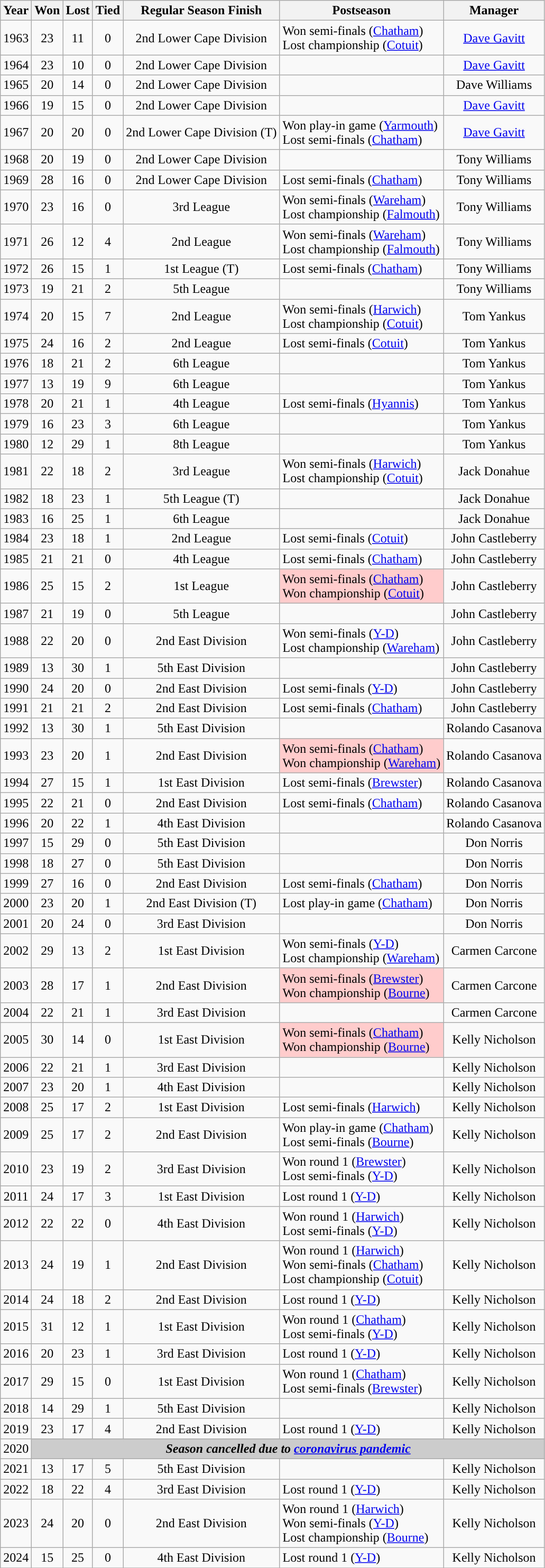<table class="wikitable" style="text-align:center">
<tr>
<th>Year</th>
<th>Won</th>
<th>Lost</th>
<th>Tied</th>
<th>Regular Season Finish</th>
<th>Postseason</th>
<th>Manager</th>
</tr>
<tr>
<td>1963</td>
<td>23</td>
<td>11</td>
<td>0</td>
<td>2nd Lower Cape Division</td>
<td style="text-align:left">Won semi-finals (<a href='#'>Chatham</a>)<br>Lost championship (<a href='#'>Cotuit</a>)</td>
<td><a href='#'>Dave Gavitt</a></td>
</tr>
<tr>
<td>1964</td>
<td>23</td>
<td>10</td>
<td>0</td>
<td>2nd Lower Cape Division</td>
<td></td>
<td><a href='#'>Dave Gavitt</a></td>
</tr>
<tr>
<td>1965</td>
<td>20</td>
<td>14</td>
<td>0</td>
<td>2nd Lower Cape Division</td>
<td></td>
<td>Dave Williams</td>
</tr>
<tr>
<td>1966</td>
<td>19</td>
<td>15</td>
<td>0</td>
<td>2nd Lower Cape Division</td>
<td></td>
<td><a href='#'>Dave Gavitt</a></td>
</tr>
<tr>
<td>1967</td>
<td>20</td>
<td>20</td>
<td>0</td>
<td>2nd Lower Cape Division (T)</td>
<td style="text-align:left">Won play-in game (<a href='#'>Yarmouth</a>)<br>Lost semi-finals (<a href='#'>Chatham</a>)</td>
<td><a href='#'>Dave Gavitt</a></td>
</tr>
<tr>
<td>1968</td>
<td>20</td>
<td>19</td>
<td>0</td>
<td>2nd Lower Cape Division</td>
<td></td>
<td>Tony Williams</td>
</tr>
<tr>
<td>1969</td>
<td>28</td>
<td>16</td>
<td>0</td>
<td>2nd Lower Cape Division</td>
<td style="text-align:left">Lost semi-finals (<a href='#'>Chatham</a>)</td>
<td>Tony Williams</td>
</tr>
<tr>
<td>1970</td>
<td>23</td>
<td>16</td>
<td>0</td>
<td>3rd League</td>
<td style="text-align:left">Won semi-finals (<a href='#'>Wareham</a>)<br>Lost championship (<a href='#'>Falmouth</a>)</td>
<td>Tony Williams</td>
</tr>
<tr>
<td>1971</td>
<td>26</td>
<td>12</td>
<td>4</td>
<td>2nd League</td>
<td style="text-align:left">Won semi-finals (<a href='#'>Wareham</a>)<br>Lost championship (<a href='#'>Falmouth</a>)</td>
<td>Tony Williams</td>
</tr>
<tr>
<td>1972</td>
<td>26</td>
<td>15</td>
<td>1</td>
<td>1st League (T)</td>
<td style="text-align:left">Lost semi-finals (<a href='#'>Chatham</a>)</td>
<td>Tony Williams</td>
</tr>
<tr>
<td>1973</td>
<td>19</td>
<td>21</td>
<td>2</td>
<td>5th League</td>
<td></td>
<td>Tony Williams</td>
</tr>
<tr>
<td>1974</td>
<td>20</td>
<td>15</td>
<td>7</td>
<td>2nd League</td>
<td style="text-align:left">Won semi-finals (<a href='#'>Harwich</a>)<br>Lost championship (<a href='#'>Cotuit</a>)</td>
<td>Tom Yankus</td>
</tr>
<tr>
<td>1975</td>
<td>24</td>
<td>16</td>
<td>2</td>
<td>2nd League</td>
<td style="text-align:left">Lost semi-finals (<a href='#'>Cotuit</a>)</td>
<td>Tom Yankus</td>
</tr>
<tr>
<td>1976</td>
<td>18</td>
<td>21</td>
<td>2</td>
<td>6th League</td>
<td></td>
<td>Tom Yankus</td>
</tr>
<tr>
<td>1977</td>
<td>13</td>
<td>19</td>
<td>9</td>
<td>6th League</td>
<td></td>
<td>Tom Yankus</td>
</tr>
<tr>
<td>1978</td>
<td>20</td>
<td>21</td>
<td>1</td>
<td>4th League</td>
<td style="text-align:left">Lost semi-finals (<a href='#'>Hyannis</a>)</td>
<td>Tom Yankus</td>
</tr>
<tr>
<td>1979</td>
<td>16</td>
<td>23</td>
<td>3</td>
<td>6th League</td>
<td></td>
<td>Tom Yankus</td>
</tr>
<tr>
<td>1980</td>
<td>12</td>
<td>29</td>
<td>1</td>
<td>8th League</td>
<td></td>
<td>Tom Yankus</td>
</tr>
<tr>
<td>1981</td>
<td>22</td>
<td>18</td>
<td>2</td>
<td>3rd League</td>
<td style="text-align:left">Won semi-finals (<a href='#'>Harwich</a>)<br>Lost championship (<a href='#'>Cotuit</a>)</td>
<td>Jack Donahue</td>
</tr>
<tr>
<td>1982</td>
<td>18</td>
<td>23</td>
<td>1</td>
<td>5th League (T)</td>
<td></td>
<td>Jack Donahue</td>
</tr>
<tr>
<td>1983</td>
<td>16</td>
<td>25</td>
<td>1</td>
<td>6th League</td>
<td></td>
<td>Jack Donahue</td>
</tr>
<tr>
<td>1984</td>
<td>23</td>
<td>18</td>
<td>1</td>
<td>2nd League</td>
<td style="text-align:left">Lost semi-finals (<a href='#'>Cotuit</a>)</td>
<td>John Castleberry</td>
</tr>
<tr>
<td>1985</td>
<td>21</td>
<td>21</td>
<td>0</td>
<td>4th League</td>
<td style="text-align:left">Lost semi-finals (<a href='#'>Chatham</a>)</td>
<td>John Castleberry</td>
</tr>
<tr>
<td>1986</td>
<td>25</td>
<td>15</td>
<td>2</td>
<td>1st League</td>
<td style="text-align:left" bgcolor=#ffcccc>Won semi-finals (<a href='#'>Chatham</a>)<br>Won championship (<a href='#'>Cotuit</a>)</td>
<td>John Castleberry</td>
</tr>
<tr>
<td>1987</td>
<td>21</td>
<td>19</td>
<td>0</td>
<td>5th League</td>
<td></td>
<td>John Castleberry</td>
</tr>
<tr>
<td>1988</td>
<td>22</td>
<td>20</td>
<td>0</td>
<td>2nd East Division</td>
<td style="text-align:left">Won semi-finals (<a href='#'>Y-D</a>)<br>Lost championship (<a href='#'>Wareham</a>)</td>
<td>John Castleberry</td>
</tr>
<tr>
<td>1989</td>
<td>13</td>
<td>30</td>
<td>1</td>
<td>5th East Division</td>
<td></td>
<td>John Castleberry</td>
</tr>
<tr>
<td>1990</td>
<td>24</td>
<td>20</td>
<td>0</td>
<td>2nd East Division</td>
<td style="text-align:left">Lost semi-finals (<a href='#'>Y-D</a>)</td>
<td>John Castleberry</td>
</tr>
<tr>
<td>1991</td>
<td>21</td>
<td>21</td>
<td>2</td>
<td>2nd East Division</td>
<td style="text-align:left">Lost semi-finals (<a href='#'>Chatham</a>)</td>
<td>John Castleberry</td>
</tr>
<tr>
<td>1992</td>
<td>13</td>
<td>30</td>
<td>1</td>
<td>5th East Division</td>
<td></td>
<td>Rolando Casanova</td>
</tr>
<tr>
<td>1993</td>
<td>23</td>
<td>20</td>
<td>1</td>
<td>2nd East Division</td>
<td style="text-align:left" bgcolor=#ffcccc>Won semi-finals (<a href='#'>Chatham</a>)<br>Won championship (<a href='#'>Wareham</a>)</td>
<td>Rolando Casanova</td>
</tr>
<tr>
<td>1994</td>
<td>27</td>
<td>15</td>
<td>1</td>
<td>1st East Division</td>
<td style="text-align:left">Lost semi-finals (<a href='#'>Brewster</a>)</td>
<td>Rolando Casanova</td>
</tr>
<tr>
<td>1995</td>
<td>22</td>
<td>21</td>
<td>0</td>
<td>2nd East Division</td>
<td style="text-align:left">Lost semi-finals (<a href='#'>Chatham</a>)</td>
<td>Rolando Casanova</td>
</tr>
<tr>
<td>1996</td>
<td>20</td>
<td>22</td>
<td>1</td>
<td>4th East Division</td>
<td></td>
<td>Rolando Casanova</td>
</tr>
<tr>
<td>1997</td>
<td>15</td>
<td>29</td>
<td>0</td>
<td>5th East Division</td>
<td></td>
<td>Don Norris</td>
</tr>
<tr>
<td>1998</td>
<td>18</td>
<td>27</td>
<td>0</td>
<td>5th East Division</td>
<td></td>
<td>Don Norris</td>
</tr>
<tr>
<td>1999</td>
<td>27</td>
<td>16</td>
<td>0</td>
<td>2nd East Division</td>
<td style="text-align:left">Lost semi-finals (<a href='#'>Chatham</a>)</td>
<td>Don Norris</td>
</tr>
<tr>
<td>2000</td>
<td>23</td>
<td>20</td>
<td>1</td>
<td>2nd East Division (T)</td>
<td style="text-align:left">Lost play-in game (<a href='#'>Chatham</a>)</td>
<td>Don Norris</td>
</tr>
<tr>
<td>2001</td>
<td>20</td>
<td>24</td>
<td>0</td>
<td>3rd East Division</td>
<td></td>
<td>Don Norris</td>
</tr>
<tr>
<td>2002</td>
<td>29</td>
<td>13</td>
<td>2</td>
<td>1st East Division</td>
<td style="text-align:left">Won semi-finals (<a href='#'>Y-D</a>)<br>Lost championship (<a href='#'>Wareham</a>)</td>
<td>Carmen Carcone</td>
</tr>
<tr>
<td>2003</td>
<td>28</td>
<td>17</td>
<td>1</td>
<td>2nd East Division</td>
<td style="text-align:left" bgcolor=#ffcccc>Won semi-finals (<a href='#'>Brewster</a>)<br>Won championship (<a href='#'>Bourne</a>)</td>
<td>Carmen Carcone</td>
</tr>
<tr>
<td>2004</td>
<td>22</td>
<td>21</td>
<td>1</td>
<td>3rd East Division</td>
<td></td>
<td>Carmen Carcone</td>
</tr>
<tr>
<td>2005</td>
<td>30</td>
<td>14</td>
<td>0</td>
<td>1st East Division</td>
<td style="text-align:left" bgcolor=#ffcccc>Won semi-finals (<a href='#'>Chatham</a>)<br>Won championship (<a href='#'>Bourne</a>)</td>
<td>Kelly Nicholson</td>
</tr>
<tr>
<td>2006</td>
<td>22</td>
<td>21</td>
<td>1</td>
<td>3rd East Division</td>
<td></td>
<td>Kelly Nicholson</td>
</tr>
<tr>
<td>2007</td>
<td>23</td>
<td>20</td>
<td>1</td>
<td>4th East Division</td>
<td></td>
<td>Kelly Nicholson</td>
</tr>
<tr>
<td>2008</td>
<td>25</td>
<td>17</td>
<td>2</td>
<td>1st East Division</td>
<td style="text-align:left">Lost semi-finals (<a href='#'>Harwich</a>)</td>
<td>Kelly Nicholson</td>
</tr>
<tr>
<td>2009</td>
<td>25</td>
<td>17</td>
<td>2</td>
<td>2nd East Division</td>
<td style="text-align:left">Won play-in game (<a href='#'>Chatham</a>)<br>Lost semi-finals (<a href='#'>Bourne</a>)</td>
<td>Kelly Nicholson</td>
</tr>
<tr>
<td>2010</td>
<td>23</td>
<td>19</td>
<td>2</td>
<td>3rd East Division</td>
<td style="text-align:left">Won round 1 (<a href='#'>Brewster</a>)<br>Lost semi-finals (<a href='#'>Y-D</a>)</td>
<td>Kelly Nicholson</td>
</tr>
<tr>
<td>2011</td>
<td>24</td>
<td>17</td>
<td>3</td>
<td>1st East Division</td>
<td style="text-align:left">Lost round 1 (<a href='#'>Y-D</a>)</td>
<td>Kelly Nicholson</td>
</tr>
<tr>
<td>2012</td>
<td>22</td>
<td>22</td>
<td>0</td>
<td>4th East Division</td>
<td style="text-align:left">Won round 1 (<a href='#'>Harwich</a>)<br>Lost semi-finals (<a href='#'>Y-D</a>)</td>
<td>Kelly Nicholson</td>
</tr>
<tr>
<td>2013</td>
<td>24</td>
<td>19</td>
<td>1</td>
<td>2nd East Division</td>
<td style="text-align:left">Won round 1 (<a href='#'>Harwich</a>)<br>Won semi-finals (<a href='#'>Chatham</a>)<br>Lost championship (<a href='#'>Cotuit</a>)</td>
<td>Kelly Nicholson</td>
</tr>
<tr>
<td>2014</td>
<td>24</td>
<td>18</td>
<td>2</td>
<td>2nd East Division</td>
<td style="text-align:left">Lost round 1 (<a href='#'>Y-D</a>)</td>
<td>Kelly Nicholson</td>
</tr>
<tr>
<td>2015</td>
<td>31</td>
<td>12</td>
<td>1</td>
<td>1st East Division</td>
<td style="text-align:left">Won round 1 (<a href='#'>Chatham</a>)<br>Lost semi-finals (<a href='#'>Y-D</a>)</td>
<td>Kelly Nicholson</td>
</tr>
<tr>
<td>2016</td>
<td>20</td>
<td>23</td>
<td>1</td>
<td>3rd East Division</td>
<td style="text-align:left">Lost round 1 (<a href='#'>Y-D</a>)</td>
<td>Kelly Nicholson</td>
</tr>
<tr>
<td>2017</td>
<td>29</td>
<td>15</td>
<td>0</td>
<td>1st East Division</td>
<td style="text-align:left">Won round 1 (<a href='#'>Chatham</a>)<br>Lost semi-finals (<a href='#'>Brewster</a>)</td>
<td>Kelly Nicholson</td>
</tr>
<tr>
<td>2018</td>
<td>14</td>
<td>29</td>
<td>1</td>
<td>5th East Division</td>
<td></td>
<td>Kelly Nicholson</td>
</tr>
<tr>
<td>2019</td>
<td>23</td>
<td>17</td>
<td>4</td>
<td>2nd East Division</td>
<td style="text-align:left">Lost round 1 (<a href='#'>Y-D</a>)</td>
<td>Kelly Nicholson</td>
</tr>
<tr>
<td>2020</td>
<td colspan="6" align="center" bgcolor=#cccccc><strong><em>Season cancelled due to <a href='#'>coronavirus pandemic</a></em></strong></td>
</tr>
<tr>
<td>2021</td>
<td>13</td>
<td>17</td>
<td>5</td>
<td>5th East Division</td>
<td></td>
<td>Kelly Nicholson</td>
</tr>
<tr>
<td>2022</td>
<td>18</td>
<td>22</td>
<td>4</td>
<td>3rd East Division</td>
<td style="text-align:left">Lost round 1 (<a href='#'>Y-D</a>)</td>
<td>Kelly Nicholson</td>
</tr>
<tr>
<td>2023</td>
<td>24</td>
<td>20</td>
<td>0</td>
<td>2nd East Division</td>
<td style="text-align:left">Won round 1 (<a href='#'>Harwich</a>)<br>Won semi-finals (<a href='#'>Y-D</a>)<br>Lost championship (<a href='#'>Bourne</a>)</td>
<td>Kelly Nicholson</td>
</tr>
<tr>
<td>2024</td>
<td>15</td>
<td>25</td>
<td>0</td>
<td>4th East Division</td>
<td style="text-align:left">Lost round 1 (<a href='#'>Y-D</a>)</td>
<td>Kelly Nicholson</td>
</tr>
<tr>
</tr>
</table>
